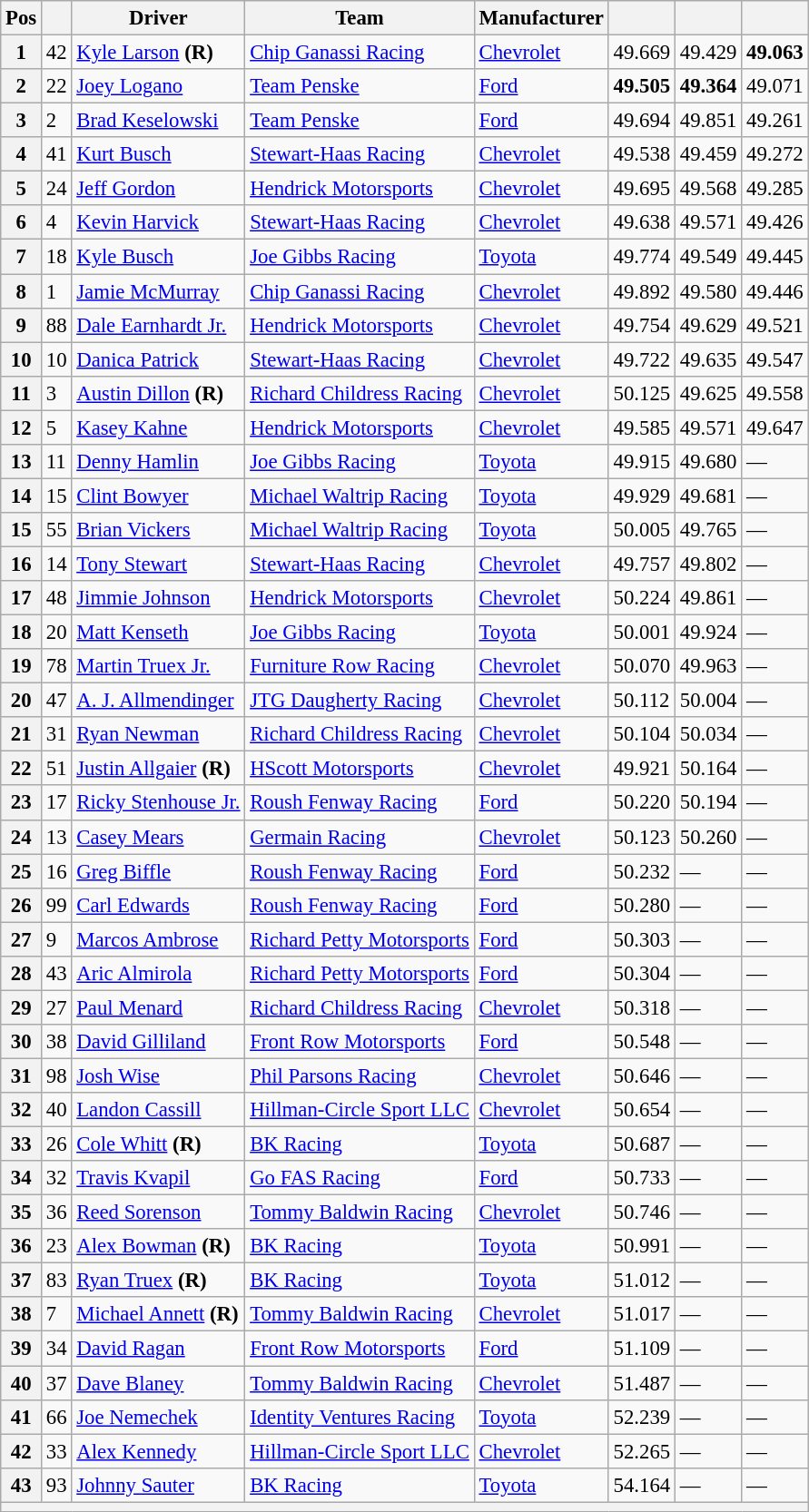<table class="wikitable" style="font-size:95%">
<tr>
<th>Pos</th>
<th></th>
<th>Driver</th>
<th>Team</th>
<th>Manufacturer</th>
<th></th>
<th></th>
<th></th>
</tr>
<tr>
<th>1</th>
<td>42</td>
<td><a href='#'>Kyle Larson</a> <strong>(R)</strong></td>
<td><a href='#'>Chip Ganassi Racing</a></td>
<td><a href='#'>Chevrolet</a></td>
<td>49.669</td>
<td>49.429</td>
<td><strong>49.063</strong></td>
</tr>
<tr>
<th>2</th>
<td>22</td>
<td><a href='#'>Joey Logano</a></td>
<td><a href='#'>Team Penske</a></td>
<td><a href='#'>Ford</a></td>
<td><strong>49.505</strong></td>
<td><strong>49.364</strong></td>
<td>49.071</td>
</tr>
<tr>
<th>3</th>
<td>2</td>
<td><a href='#'>Brad Keselowski</a></td>
<td><a href='#'>Team Penske</a></td>
<td><a href='#'>Ford</a></td>
<td>49.694</td>
<td>49.851</td>
<td>49.261</td>
</tr>
<tr>
<th>4</th>
<td>41</td>
<td><a href='#'>Kurt Busch</a></td>
<td><a href='#'>Stewart-Haas Racing</a></td>
<td><a href='#'>Chevrolet</a></td>
<td>49.538</td>
<td>49.459</td>
<td>49.272</td>
</tr>
<tr>
<th>5</th>
<td>24</td>
<td><a href='#'>Jeff Gordon</a></td>
<td><a href='#'>Hendrick Motorsports</a></td>
<td><a href='#'>Chevrolet</a></td>
<td>49.695</td>
<td>49.568</td>
<td>49.285</td>
</tr>
<tr>
<th>6</th>
<td>4</td>
<td><a href='#'>Kevin Harvick</a></td>
<td><a href='#'>Stewart-Haas Racing</a></td>
<td><a href='#'>Chevrolet</a></td>
<td>49.638</td>
<td>49.571</td>
<td>49.426</td>
</tr>
<tr>
<th>7</th>
<td>18</td>
<td><a href='#'>Kyle Busch</a></td>
<td><a href='#'>Joe Gibbs Racing</a></td>
<td><a href='#'>Toyota</a></td>
<td>49.774</td>
<td>49.549</td>
<td>49.445</td>
</tr>
<tr>
<th>8</th>
<td>1</td>
<td><a href='#'>Jamie McMurray</a></td>
<td><a href='#'>Chip Ganassi Racing</a></td>
<td><a href='#'>Chevrolet</a></td>
<td>49.892</td>
<td>49.580</td>
<td>49.446</td>
</tr>
<tr>
<th>9</th>
<td>88</td>
<td><a href='#'>Dale Earnhardt Jr.</a></td>
<td><a href='#'>Hendrick Motorsports</a></td>
<td><a href='#'>Chevrolet</a></td>
<td>49.754</td>
<td>49.629</td>
<td>49.521</td>
</tr>
<tr>
<th>10</th>
<td>10</td>
<td><a href='#'>Danica Patrick</a></td>
<td><a href='#'>Stewart-Haas Racing</a></td>
<td><a href='#'>Chevrolet</a></td>
<td>49.722</td>
<td>49.635</td>
<td>49.547</td>
</tr>
<tr>
<th>11</th>
<td>3</td>
<td><a href='#'>Austin Dillon</a> <strong>(R)</strong></td>
<td><a href='#'>Richard Childress Racing</a></td>
<td><a href='#'>Chevrolet</a></td>
<td>50.125</td>
<td>49.625</td>
<td>49.558</td>
</tr>
<tr>
<th>12</th>
<td>5</td>
<td><a href='#'>Kasey Kahne</a></td>
<td><a href='#'>Hendrick Motorsports</a></td>
<td><a href='#'>Chevrolet</a></td>
<td>49.585</td>
<td>49.571</td>
<td>49.647</td>
</tr>
<tr>
<th>13</th>
<td>11</td>
<td><a href='#'>Denny Hamlin</a></td>
<td><a href='#'>Joe Gibbs Racing</a></td>
<td><a href='#'>Toyota</a></td>
<td>49.915</td>
<td>49.680</td>
<td>—</td>
</tr>
<tr>
<th>14</th>
<td>15</td>
<td><a href='#'>Clint Bowyer</a></td>
<td><a href='#'>Michael Waltrip Racing</a></td>
<td><a href='#'>Toyota</a></td>
<td>49.929</td>
<td>49.681</td>
<td>—</td>
</tr>
<tr>
<th>15</th>
<td>55</td>
<td><a href='#'>Brian Vickers</a></td>
<td><a href='#'>Michael Waltrip Racing</a></td>
<td><a href='#'>Toyota</a></td>
<td>50.005</td>
<td>49.765</td>
<td>—</td>
</tr>
<tr>
<th>16</th>
<td>14</td>
<td><a href='#'>Tony Stewart</a></td>
<td><a href='#'>Stewart-Haas Racing</a></td>
<td><a href='#'>Chevrolet</a></td>
<td>49.757</td>
<td>49.802</td>
<td>—</td>
</tr>
<tr>
<th>17</th>
<td>48</td>
<td><a href='#'>Jimmie Johnson</a></td>
<td><a href='#'>Hendrick Motorsports</a></td>
<td><a href='#'>Chevrolet</a></td>
<td>50.224</td>
<td>49.861</td>
<td>—</td>
</tr>
<tr>
<th>18</th>
<td>20</td>
<td><a href='#'>Matt Kenseth</a></td>
<td><a href='#'>Joe Gibbs Racing</a></td>
<td><a href='#'>Toyota</a></td>
<td>50.001</td>
<td>49.924</td>
<td>—</td>
</tr>
<tr>
<th>19</th>
<td>78</td>
<td><a href='#'>Martin Truex Jr.</a></td>
<td><a href='#'>Furniture Row Racing</a></td>
<td><a href='#'>Chevrolet</a></td>
<td>50.070</td>
<td>49.963</td>
<td>—</td>
</tr>
<tr>
<th>20</th>
<td>47</td>
<td><a href='#'>A. J. Allmendinger</a></td>
<td><a href='#'>JTG Daugherty Racing</a></td>
<td><a href='#'>Chevrolet</a></td>
<td>50.112</td>
<td>50.004</td>
<td>—</td>
</tr>
<tr>
<th>21</th>
<td>31</td>
<td><a href='#'>Ryan Newman</a></td>
<td><a href='#'>Richard Childress Racing</a></td>
<td><a href='#'>Chevrolet</a></td>
<td>50.104</td>
<td>50.034</td>
<td>—</td>
</tr>
<tr>
<th>22</th>
<td>51</td>
<td><a href='#'>Justin Allgaier</a> <strong>(R)</strong></td>
<td><a href='#'>HScott Motorsports</a></td>
<td><a href='#'>Chevrolet</a></td>
<td>49.921</td>
<td>50.164</td>
<td>—</td>
</tr>
<tr>
<th>23</th>
<td>17</td>
<td><a href='#'>Ricky Stenhouse Jr.</a></td>
<td><a href='#'>Roush Fenway Racing</a></td>
<td><a href='#'>Ford</a></td>
<td>50.220</td>
<td>50.194</td>
<td>—</td>
</tr>
<tr>
<th>24</th>
<td>13</td>
<td><a href='#'>Casey Mears</a></td>
<td><a href='#'>Germain Racing</a></td>
<td><a href='#'>Chevrolet</a></td>
<td>50.123</td>
<td>50.260</td>
<td>—</td>
</tr>
<tr>
<th>25</th>
<td>16</td>
<td><a href='#'>Greg Biffle</a></td>
<td><a href='#'>Roush Fenway Racing</a></td>
<td><a href='#'>Ford</a></td>
<td>50.232</td>
<td>—</td>
<td>—</td>
</tr>
<tr>
<th>26</th>
<td>99</td>
<td><a href='#'>Carl Edwards</a></td>
<td><a href='#'>Roush Fenway Racing</a></td>
<td><a href='#'>Ford</a></td>
<td>50.280</td>
<td>—</td>
<td>—</td>
</tr>
<tr>
<th>27</th>
<td>9</td>
<td><a href='#'>Marcos Ambrose</a></td>
<td><a href='#'>Richard Petty Motorsports</a></td>
<td><a href='#'>Ford</a></td>
<td>50.303</td>
<td>—</td>
<td>—</td>
</tr>
<tr>
<th>28</th>
<td>43</td>
<td><a href='#'>Aric Almirola</a></td>
<td><a href='#'>Richard Petty Motorsports</a></td>
<td><a href='#'>Ford</a></td>
<td>50.304</td>
<td>—</td>
<td>—</td>
</tr>
<tr>
<th>29</th>
<td>27</td>
<td><a href='#'>Paul Menard</a></td>
<td><a href='#'>Richard Childress Racing</a></td>
<td><a href='#'>Chevrolet</a></td>
<td>50.318</td>
<td>—</td>
<td>—</td>
</tr>
<tr>
<th>30</th>
<td>38</td>
<td><a href='#'>David Gilliland</a></td>
<td><a href='#'>Front Row Motorsports</a></td>
<td><a href='#'>Ford</a></td>
<td>50.548</td>
<td>—</td>
<td>—</td>
</tr>
<tr>
<th>31</th>
<td>98</td>
<td><a href='#'>Josh Wise</a></td>
<td><a href='#'>Phil Parsons Racing</a></td>
<td><a href='#'>Chevrolet</a></td>
<td>50.646</td>
<td>—</td>
<td>—</td>
</tr>
<tr>
<th>32</th>
<td>40</td>
<td><a href='#'>Landon Cassill</a></td>
<td><a href='#'>Hillman-Circle Sport LLC</a></td>
<td><a href='#'>Chevrolet</a></td>
<td>50.654</td>
<td>—</td>
<td>—</td>
</tr>
<tr>
<th>33</th>
<td>26</td>
<td><a href='#'>Cole Whitt</a> <strong>(R)</strong></td>
<td><a href='#'>BK Racing</a></td>
<td><a href='#'>Toyota</a></td>
<td>50.687</td>
<td>—</td>
<td>—</td>
</tr>
<tr>
<th>34</th>
<td>32</td>
<td><a href='#'>Travis Kvapil</a></td>
<td><a href='#'>Go FAS Racing</a></td>
<td><a href='#'>Ford</a></td>
<td>50.733</td>
<td>—</td>
<td>—</td>
</tr>
<tr>
<th>35</th>
<td>36</td>
<td><a href='#'>Reed Sorenson</a></td>
<td><a href='#'>Tommy Baldwin Racing</a></td>
<td><a href='#'>Chevrolet</a></td>
<td>50.746</td>
<td>—</td>
<td>—</td>
</tr>
<tr>
<th>36</th>
<td>23</td>
<td><a href='#'>Alex Bowman</a> <strong>(R)</strong></td>
<td><a href='#'>BK Racing</a></td>
<td><a href='#'>Toyota</a></td>
<td>50.991</td>
<td>—</td>
<td>—</td>
</tr>
<tr>
<th>37</th>
<td>83</td>
<td><a href='#'>Ryan Truex</a> <strong>(R)</strong></td>
<td><a href='#'>BK Racing</a></td>
<td><a href='#'>Toyota</a></td>
<td>51.012</td>
<td>—</td>
<td>—</td>
</tr>
<tr>
<th>38</th>
<td>7</td>
<td><a href='#'>Michael Annett</a> <strong>(R)</strong></td>
<td><a href='#'>Tommy Baldwin Racing</a></td>
<td><a href='#'>Chevrolet</a></td>
<td>51.017</td>
<td>—</td>
<td>—</td>
</tr>
<tr>
<th>39</th>
<td>34</td>
<td><a href='#'>David Ragan</a></td>
<td><a href='#'>Front Row Motorsports</a></td>
<td><a href='#'>Ford</a></td>
<td>51.109</td>
<td>—</td>
<td>—</td>
</tr>
<tr>
<th>40</th>
<td>37</td>
<td><a href='#'>Dave Blaney</a></td>
<td><a href='#'>Tommy Baldwin Racing</a></td>
<td><a href='#'>Chevrolet</a></td>
<td>51.487</td>
<td>—</td>
<td>—</td>
</tr>
<tr>
<th>41</th>
<td>66</td>
<td><a href='#'>Joe Nemechek</a></td>
<td><a href='#'>Identity Ventures Racing</a></td>
<td><a href='#'>Toyota</a></td>
<td>52.239</td>
<td>—</td>
<td>—</td>
</tr>
<tr>
<th>42</th>
<td>33</td>
<td><a href='#'>Alex Kennedy</a></td>
<td><a href='#'>Hillman-Circle Sport LLC</a></td>
<td><a href='#'>Chevrolet</a></td>
<td>52.265</td>
<td>—</td>
<td>—</td>
</tr>
<tr>
<th>43</th>
<td>93</td>
<td><a href='#'>Johnny Sauter</a></td>
<td><a href='#'>BK Racing</a></td>
<td><a href='#'>Toyota</a></td>
<td>54.164</td>
<td>—</td>
<td>—</td>
</tr>
<tr>
<th colspan="8"></th>
</tr>
</table>
